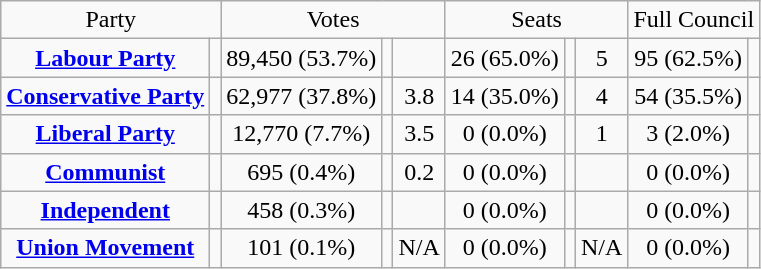<table class=wikitable style="text-align:center;">
<tr>
<td colspan=2>Party</td>
<td colspan=3>Votes</td>
<td colspan=3>Seats</td>
<td colspan=3>Full Council</td>
</tr>
<tr>
<td><strong><a href='#'>Labour Party</a></strong></td>
<td></td>
<td>89,450 (53.7%)</td>
<td></td>
<td></td>
<td>26 (65.0%)</td>
<td></td>
<td> 5</td>
<td>95 (62.5%)</td>
<td></td>
</tr>
<tr>
<td><strong><a href='#'>Conservative Party</a></strong></td>
<td></td>
<td>62,977 (37.8%)</td>
<td></td>
<td> 3.8</td>
<td>14 (35.0%)</td>
<td></td>
<td> 4</td>
<td>54 (35.5%)</td>
<td></td>
</tr>
<tr>
<td><strong><a href='#'>Liberal Party</a></strong></td>
<td></td>
<td>12,770 (7.7%)</td>
<td></td>
<td> 3.5</td>
<td>0 (0.0%)</td>
<td></td>
<td> 1</td>
<td>3 (2.0%)</td>
<td></td>
</tr>
<tr>
<td><strong><a href='#'>Communist</a></strong></td>
<td></td>
<td>695 (0.4%)</td>
<td></td>
<td> 0.2</td>
<td>0 (0.0%)</td>
<td></td>
<td></td>
<td>0 (0.0%)</td>
<td></td>
</tr>
<tr>
<td><strong><a href='#'>Independent</a></strong></td>
<td></td>
<td>458 (0.3%)</td>
<td></td>
<td></td>
<td>0 (0.0%)</td>
<td></td>
<td></td>
<td>0 (0.0%)</td>
<td></td>
</tr>
<tr>
<td><strong><a href='#'>Union Movement</a></strong></td>
<td></td>
<td>101 (0.1%)</td>
<td></td>
<td>N/A</td>
<td>0 (0.0%)</td>
<td></td>
<td>N/A</td>
<td>0 (0.0%)</td>
<td></td>
</tr>
</table>
